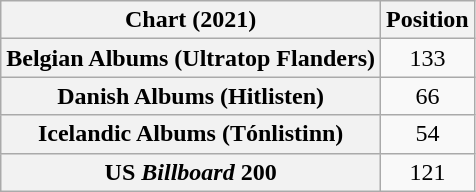<table class="wikitable sortable plainrowheaders" style="text-align:center">
<tr>
<th scope="col">Chart (2021)</th>
<th scope="col">Position</th>
</tr>
<tr>
<th scope="row">Belgian Albums (Ultratop Flanders)</th>
<td>133</td>
</tr>
<tr>
<th scope="row">Danish Albums (Hitlisten)</th>
<td>66</td>
</tr>
<tr>
<th scope="row">Icelandic Albums (Tónlistinn)</th>
<td>54</td>
</tr>
<tr>
<th scope="row">US <em>Billboard</em> 200</th>
<td>121</td>
</tr>
</table>
